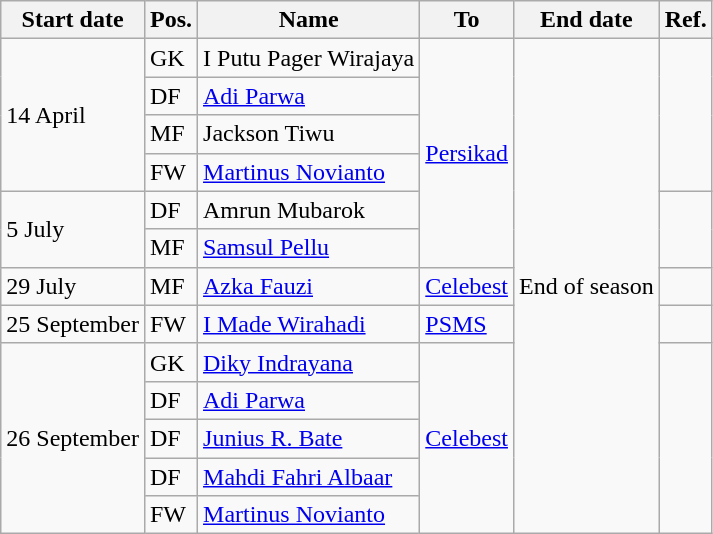<table class="wikitable">
<tr>
<th>Start date</th>
<th>Pos.</th>
<th>Name</th>
<th>To</th>
<th>End date</th>
<th>Ref.</th>
</tr>
<tr>
<td rowspan="4">14 April</td>
<td>GK</td>
<td> I Putu Pager Wirajaya</td>
<td rowspan="6"><a href='#'>Persikad</a></td>
<td rowspan="13">End of season</td>
<td rowspan="4"></td>
</tr>
<tr>
<td>DF</td>
<td> <a href='#'>Adi Parwa</a></td>
</tr>
<tr>
<td>MF</td>
<td> Jackson Tiwu</td>
</tr>
<tr>
<td>FW</td>
<td> <a href='#'>Martinus Novianto</a></td>
</tr>
<tr>
<td rowspan="2">5 July</td>
<td>DF</td>
<td> Amrun Mubarok</td>
<td rowspan="2"></td>
</tr>
<tr>
<td>MF</td>
<td> <a href='#'>Samsul Pellu</a></td>
</tr>
<tr>
<td>29 July</td>
<td>MF</td>
<td> <a href='#'>Azka Fauzi</a></td>
<td><a href='#'>Celebest</a></td>
<td></td>
</tr>
<tr>
<td>25 September</td>
<td>FW</td>
<td> <a href='#'>I Made Wirahadi</a></td>
<td><a href='#'>PSMS</a></td>
<td></td>
</tr>
<tr>
<td rowspan="5">26 September</td>
<td>GK</td>
<td> <a href='#'>Diky Indrayana</a></td>
<td rowspan="5"><a href='#'>Celebest</a></td>
<td rowspan="5"></td>
</tr>
<tr>
<td>DF</td>
<td> <a href='#'>Adi Parwa</a></td>
</tr>
<tr>
<td>DF</td>
<td> <a href='#'>Junius R. Bate</a></td>
</tr>
<tr>
<td>DF</td>
<td> <a href='#'>Mahdi Fahri Albaar</a></td>
</tr>
<tr>
<td>FW</td>
<td> <a href='#'>Martinus Novianto</a></td>
</tr>
</table>
